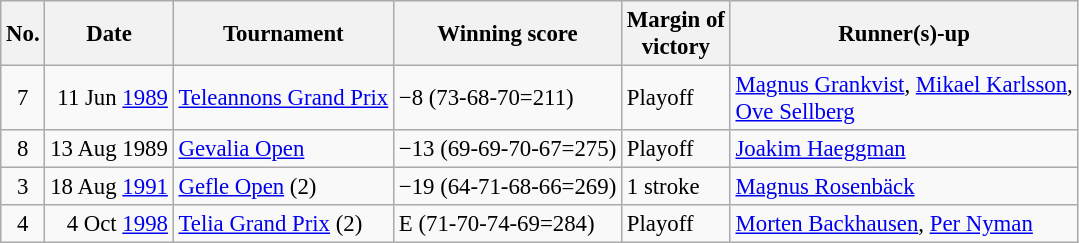<table class="wikitable" style="font-size:95%;">
<tr>
<th>No.</th>
<th>Date</th>
<th>Tournament</th>
<th>Winning score</th>
<th>Margin of<br>victory</th>
<th>Runner(s)-up</th>
</tr>
<tr>
<td align=center>7</td>
<td align=right>11 Jun <a href='#'>1989</a></td>
<td><a href='#'>Teleannons Grand Prix</a></td>
<td>−8 (73-68-70=211)</td>
<td>Playoff</td>
<td> <a href='#'>Magnus Grankvist</a>,  <a href='#'>Mikael Karlsson</a>,<br> <a href='#'>Ove Sellberg</a></td>
</tr>
<tr>
<td align=center>8</td>
<td align=right>13 Aug 1989</td>
<td><a href='#'>Gevalia Open</a></td>
<td>−13 (69-69-70-67=275)</td>
<td>Playoff</td>
<td> <a href='#'>Joakim Haeggman</a></td>
</tr>
<tr>
<td align=center>3</td>
<td align=right>18 Aug <a href='#'>1991</a></td>
<td><a href='#'>Gefle Open</a> (2)</td>
<td>−19 (64-71-68-66=269)</td>
<td>1 stroke</td>
<td> <a href='#'>Magnus Rosenbäck</a></td>
</tr>
<tr>
<td align=center>4</td>
<td align=right>4 Oct <a href='#'>1998</a></td>
<td><a href='#'>Telia Grand Prix</a> (2)</td>
<td>E (71-70-74-69=284)</td>
<td>Playoff</td>
<td> <a href='#'>Morten Backhausen</a>,  <a href='#'>Per Nyman</a></td>
</tr>
</table>
